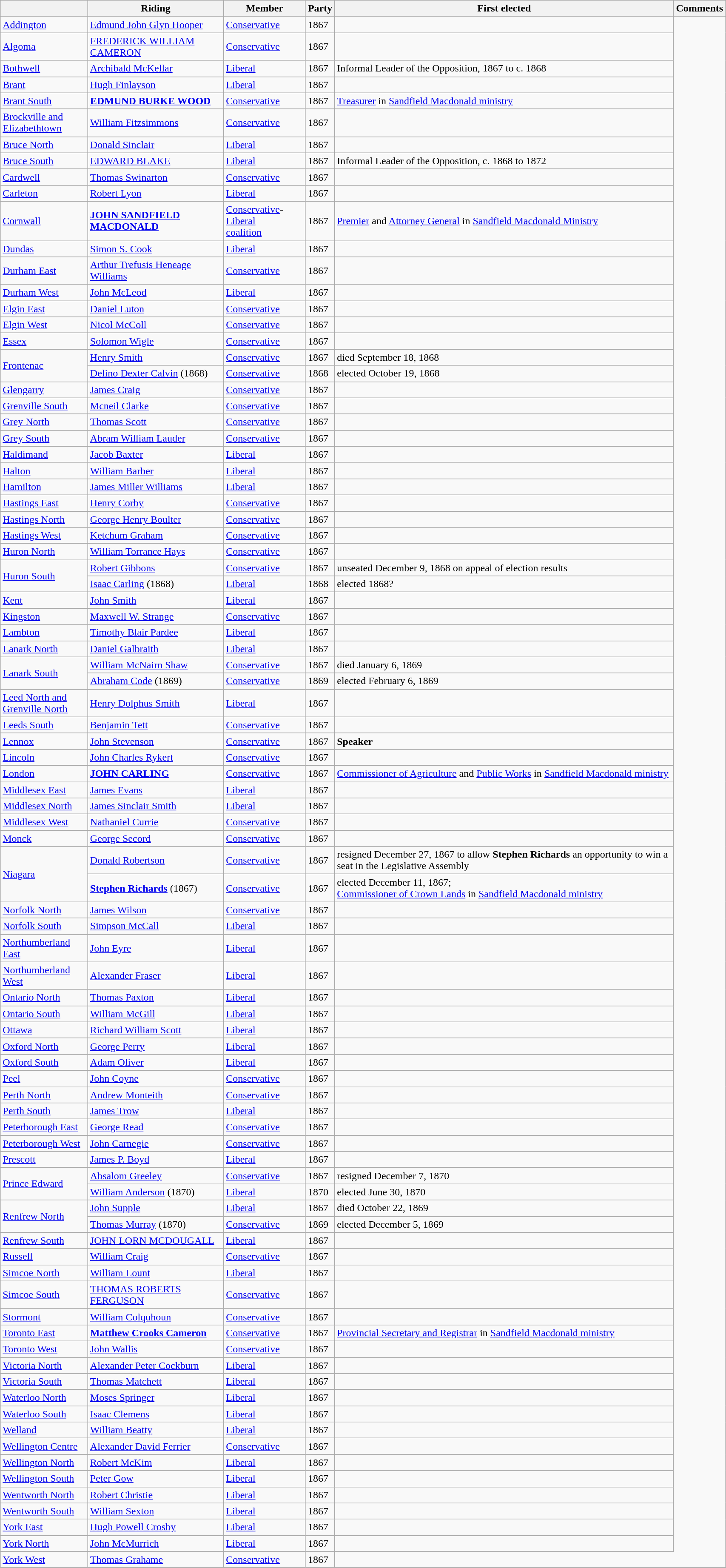<table class="wikitable sortable" style="width: 90%">
<tr>
<th></th>
<th>Riding</th>
<th>Member</th>
<th>Party</th>
<th>First elected</th>
<th>Comments</th>
</tr>
<tr>
<td><a href='#'>Addington</a></td>
<td><a href='#'>Edmund John Glyn Hooper</a></td>
<td><a href='#'>Conservative</a></td>
<td>1867</td>
<td></td>
</tr>
<tr>
<td><a href='#'>Algoma</a></td>
<td><a href='#'>FREDERICK WILLIAM CAMERON</a></td>
<td><a href='#'>Conservative</a></td>
<td>1867</td>
<td></td>
</tr>
<tr>
<td><a href='#'>Bothwell</a></td>
<td><a href='#'>Archibald McKellar</a></td>
<td><a href='#'>Liberal</a></td>
<td>1867</td>
<td>Informal Leader of the Opposition, 1867 to c. 1868</td>
</tr>
<tr>
<td><a href='#'>Brant</a></td>
<td><a href='#'>Hugh Finlayson</a></td>
<td><a href='#'>Liberal</a></td>
<td>1867</td>
<td></td>
</tr>
<tr>
<td><a href='#'>Brant South</a></td>
<td><strong><a href='#'>EDMUND BURKE WOOD</a></strong></td>
<td><a href='#'>Conservative</a></td>
<td>1867</td>
<td><a href='#'>Treasurer</a> in <a href='#'>Sandfield Macdonald ministry</a></td>
</tr>
<tr>
<td><a href='#'>Brockville and <br>
Elizabethtown</a></td>
<td><a href='#'>William Fitzsimmons</a></td>
<td><a href='#'>Conservative</a></td>
<td>1867</td>
<td></td>
</tr>
<tr>
<td><a href='#'>Bruce North</a></td>
<td><a href='#'>Donald Sinclair</a></td>
<td><a href='#'>Liberal</a></td>
<td>1867</td>
<td></td>
</tr>
<tr>
<td><a href='#'>Bruce South</a></td>
<td><a href='#'>EDWARD BLAKE</a></td>
<td><a href='#'>Liberal</a></td>
<td>1867</td>
<td>Informal Leader of the Opposition, c. 1868 to 1872</td>
</tr>
<tr>
<td><a href='#'>Cardwell</a></td>
<td><a href='#'>Thomas Swinarton</a></td>
<td><a href='#'>Conservative</a></td>
<td>1867</td>
<td></td>
</tr>
<tr>
<td><a href='#'>Carleton</a></td>
<td><a href='#'>Robert Lyon</a></td>
<td><a href='#'>Liberal</a></td>
<td>1867</td>
<td></td>
</tr>
<tr>
<td><a href='#'>Cornwall</a></td>
<td><strong><a href='#'>JOHN SANDFIELD MACDONALD</a></strong></td>
<td><a href='#'>Conservative</a>-<a href='#'>Liberal</a> <br> <a href='#'>coalition</a></td>
<td>1867</td>
<td><a href='#'>Premier</a> and <a href='#'>Attorney General</a> in <a href='#'>Sandfield Macdonald Ministry</a></td>
</tr>
<tr>
<td><a href='#'>Dundas</a></td>
<td><a href='#'>Simon S. Cook</a></td>
<td><a href='#'>Liberal</a></td>
<td>1867</td>
<td></td>
</tr>
<tr>
<td><a href='#'>Durham East</a></td>
<td><a href='#'>Arthur Trefusis Heneage Williams</a></td>
<td><a href='#'>Conservative</a></td>
<td>1867</td>
<td></td>
</tr>
<tr>
<td><a href='#'>Durham West</a></td>
<td><a href='#'>John McLeod</a></td>
<td><a href='#'>Liberal</a></td>
<td>1867</td>
<td></td>
</tr>
<tr>
<td><a href='#'>Elgin East</a></td>
<td><a href='#'>Daniel Luton</a></td>
<td><a href='#'>Conservative</a></td>
<td>1867</td>
<td></td>
</tr>
<tr>
<td><a href='#'>Elgin West</a></td>
<td><a href='#'>Nicol McColl</a></td>
<td><a href='#'>Conservative</a></td>
<td>1867</td>
<td></td>
</tr>
<tr>
<td><a href='#'>Essex</a></td>
<td><a href='#'>Solomon Wigle</a></td>
<td><a href='#'>Conservative</a></td>
<td>1867</td>
<td></td>
</tr>
<tr>
<td rowspan="2"><a href='#'>Frontenac</a></td>
<td><a href='#'>Henry Smith</a></td>
<td><a href='#'>Conservative</a></td>
<td>1867</td>
<td>died September 18, 1868</td>
</tr>
<tr>
<td><a href='#'>Delino Dexter Calvin</a> (1868)</td>
<td><a href='#'>Conservative</a></td>
<td>1868</td>
<td>elected October 19, 1868</td>
</tr>
<tr>
<td><a href='#'>Glengarry</a></td>
<td><a href='#'>James Craig</a></td>
<td><a href='#'>Conservative</a></td>
<td>1867</td>
<td></td>
</tr>
<tr>
<td><a href='#'>Grenville South</a></td>
<td><a href='#'>Mcneil Clarke</a></td>
<td><a href='#'>Conservative</a></td>
<td>1867</td>
<td></td>
</tr>
<tr>
<td><a href='#'>Grey North</a></td>
<td><a href='#'>Thomas Scott</a></td>
<td><a href='#'>Conservative</a></td>
<td>1867</td>
<td></td>
</tr>
<tr>
<td><a href='#'>Grey South</a></td>
<td><a href='#'>Abram William Lauder</a></td>
<td><a href='#'>Conservative</a></td>
<td>1867</td>
<td></td>
</tr>
<tr>
<td><a href='#'>Haldimand</a></td>
<td><a href='#'>Jacob Baxter</a></td>
<td><a href='#'>Liberal</a></td>
<td>1867</td>
<td></td>
</tr>
<tr>
<td><a href='#'>Halton</a></td>
<td><a href='#'>William Barber</a></td>
<td><a href='#'>Liberal</a></td>
<td>1867</td>
<td></td>
</tr>
<tr>
<td><a href='#'>Hamilton</a></td>
<td><a href='#'>James Miller Williams</a></td>
<td><a href='#'>Liberal</a></td>
<td>1867</td>
<td></td>
</tr>
<tr>
<td><a href='#'>Hastings East</a></td>
<td><a href='#'>Henry Corby</a></td>
<td><a href='#'>Conservative</a></td>
<td>1867</td>
<td></td>
</tr>
<tr>
<td><a href='#'>Hastings North</a></td>
<td><a href='#'>George Henry Boulter</a></td>
<td><a href='#'>Conservative</a></td>
<td>1867</td>
<td></td>
</tr>
<tr>
<td><a href='#'>Hastings West</a></td>
<td><a href='#'>Ketchum Graham</a></td>
<td><a href='#'>Conservative</a></td>
<td>1867</td>
<td></td>
</tr>
<tr>
<td><a href='#'>Huron North</a></td>
<td><a href='#'>William Torrance Hays</a></td>
<td><a href='#'>Conservative</a></td>
<td>1867</td>
<td></td>
</tr>
<tr>
<td rowspan="2"><a href='#'>Huron South</a></td>
<td><a href='#'>Robert Gibbons</a></td>
<td><a href='#'>Conservative</a></td>
<td>1867</td>
<td>unseated December 9, 1868 on appeal of election results</td>
</tr>
<tr>
<td><a href='#'>Isaac Carling</a> (1868)</td>
<td><a href='#'>Liberal</a></td>
<td>1868</td>
<td>elected 1868?</td>
</tr>
<tr>
<td><a href='#'>Kent</a></td>
<td><a href='#'>John Smith</a></td>
<td><a href='#'>Liberal</a></td>
<td>1867</td>
<td></td>
</tr>
<tr>
<td><a href='#'>Kingston</a></td>
<td><a href='#'>Maxwell W. Strange</a></td>
<td><a href='#'>Conservative</a></td>
<td>1867</td>
<td></td>
</tr>
<tr>
<td><a href='#'>Lambton</a></td>
<td><a href='#'>Timothy Blair Pardee</a></td>
<td><a href='#'>Liberal</a></td>
<td>1867</td>
<td></td>
</tr>
<tr>
<td><a href='#'>Lanark North</a></td>
<td><a href='#'>Daniel Galbraith</a></td>
<td><a href='#'>Liberal</a></td>
<td>1867</td>
<td></td>
</tr>
<tr>
<td rowspan="2"><a href='#'>Lanark South</a></td>
<td><a href='#'>William McNairn Shaw</a></td>
<td><a href='#'>Conservative</a></td>
<td>1867</td>
<td>died January 6, 1869</td>
</tr>
<tr>
<td><a href='#'>Abraham Code</a> (1869)</td>
<td><a href='#'>Conservative</a></td>
<td>1869</td>
<td>elected February 6, 1869</td>
</tr>
<tr>
<td><a href='#'>Leed North and <br> Grenville North</a></td>
<td><a href='#'>Henry Dolphus Smith</a></td>
<td><a href='#'>Liberal</a></td>
<td>1867</td>
<td></td>
</tr>
<tr>
<td><a href='#'>Leeds South</a></td>
<td><a href='#'>Benjamin Tett</a></td>
<td><a href='#'>Conservative</a></td>
<td>1867</td>
<td></td>
</tr>
<tr>
<td><a href='#'>Lennox</a></td>
<td><a href='#'>John Stevenson</a></td>
<td><a href='#'>Conservative</a></td>
<td>1867</td>
<td><strong>Speaker</strong></td>
</tr>
<tr>
<td><a href='#'>Lincoln</a></td>
<td><a href='#'>John Charles Rykert</a></td>
<td><a href='#'>Conservative</a></td>
<td>1867</td>
<td></td>
</tr>
<tr>
<td><a href='#'>London</a></td>
<td><strong><a href='#'>JOHN CARLING</a></strong></td>
<td><a href='#'>Conservative</a></td>
<td>1867</td>
<td><a href='#'>Commissioner of Agriculture</a> and <a href='#'>Public Works</a> in <a href='#'>Sandfield Macdonald ministry</a></td>
</tr>
<tr>
<td><a href='#'>Middlesex East</a></td>
<td><a href='#'>James Evans</a></td>
<td><a href='#'>Liberal</a></td>
<td>1867</td>
<td></td>
</tr>
<tr>
<td><a href='#'>Middlesex North</a></td>
<td><a href='#'>James Sinclair Smith</a></td>
<td><a href='#'>Liberal</a></td>
<td>1867</td>
<td></td>
</tr>
<tr>
<td><a href='#'>Middlesex West</a></td>
<td><a href='#'>Nathaniel Currie</a></td>
<td><a href='#'>Conservative</a></td>
<td>1867</td>
<td></td>
</tr>
<tr>
<td><a href='#'>Monck</a></td>
<td><a href='#'>George Secord</a></td>
<td><a href='#'>Conservative</a></td>
<td>1867</td>
<td></td>
</tr>
<tr>
<td rowspan="2"><a href='#'>Niagara</a></td>
<td><a href='#'>Donald Robertson</a></td>
<td><a href='#'>Conservative</a></td>
<td>1867</td>
<td>resigned December 27, 1867 to allow <strong>Stephen Richards</strong> an opportunity to win a seat in the Legislative Assembly</td>
</tr>
<tr>
<td><strong><a href='#'>Stephen Richards</a></strong> (1867)</td>
<td><a href='#'>Conservative</a></td>
<td>1867</td>
<td>elected December 11, 1867;<br> <a href='#'>Commissioner of Crown Lands</a> in <a href='#'>Sandfield Macdonald ministry</a></td>
</tr>
<tr>
<td><a href='#'>Norfolk North</a></td>
<td><a href='#'>James Wilson</a></td>
<td><a href='#'>Conservative</a></td>
<td>1867</td>
<td></td>
</tr>
<tr>
<td><a href='#'>Norfolk South</a></td>
<td><a href='#'>Simpson McCall</a></td>
<td><a href='#'>Liberal</a></td>
<td>1867</td>
<td></td>
</tr>
<tr>
<td><a href='#'>Northumberland East</a></td>
<td><a href='#'>John Eyre</a></td>
<td><a href='#'>Liberal</a></td>
<td>1867</td>
<td></td>
</tr>
<tr>
<td><a href='#'>Northumberland West</a></td>
<td><a href='#'>Alexander Fraser</a></td>
<td><a href='#'>Liberal</a></td>
<td>1867</td>
<td></td>
</tr>
<tr>
<td><a href='#'>Ontario North</a></td>
<td><a href='#'>Thomas Paxton</a></td>
<td><a href='#'>Liberal</a></td>
<td>1867</td>
<td></td>
</tr>
<tr>
<td><a href='#'>Ontario South</a></td>
<td><a href='#'>William McGill</a></td>
<td><a href='#'>Liberal</a></td>
<td>1867</td>
<td></td>
</tr>
<tr>
<td><a href='#'>Ottawa</a></td>
<td><a href='#'>Richard William Scott</a></td>
<td><a href='#'>Liberal</a></td>
<td>1867</td>
<td></td>
</tr>
<tr>
<td><a href='#'>Oxford North</a></td>
<td><a href='#'>George Perry</a></td>
<td><a href='#'>Liberal</a></td>
<td>1867</td>
<td></td>
</tr>
<tr>
<td><a href='#'>Oxford South</a></td>
<td><a href='#'>Adam Oliver</a></td>
<td><a href='#'>Liberal</a></td>
<td>1867</td>
<td></td>
</tr>
<tr>
<td><a href='#'>Peel</a></td>
<td><a href='#'>John Coyne</a></td>
<td><a href='#'>Conservative</a></td>
<td>1867</td>
<td></td>
</tr>
<tr>
<td><a href='#'>Perth North</a></td>
<td><a href='#'>Andrew Monteith</a></td>
<td><a href='#'>Conservative</a></td>
<td>1867</td>
<td></td>
</tr>
<tr>
<td><a href='#'>Perth South</a></td>
<td><a href='#'>James Trow</a></td>
<td><a href='#'>Liberal</a></td>
<td>1867</td>
<td></td>
</tr>
<tr>
<td><a href='#'>Peterborough East</a></td>
<td><a href='#'>George Read</a></td>
<td><a href='#'>Conservative</a></td>
<td>1867</td>
<td></td>
</tr>
<tr>
<td><a href='#'>Peterborough West</a></td>
<td><a href='#'>John Carnegie</a></td>
<td><a href='#'>Conservative</a></td>
<td>1867</td>
<td></td>
</tr>
<tr>
<td><a href='#'>Prescott</a></td>
<td><a href='#'>James P. Boyd</a></td>
<td><a href='#'>Liberal</a></td>
<td>1867</td>
<td></td>
</tr>
<tr>
<td rowspan="2"><a href='#'>Prince Edward</a></td>
<td><a href='#'>Absalom Greeley</a></td>
<td><a href='#'>Conservative</a></td>
<td>1867</td>
<td>resigned December 7, 1870</td>
</tr>
<tr>
<td><a href='#'>William Anderson</a> (1870)</td>
<td><a href='#'>Liberal</a></td>
<td>1870</td>
<td>elected June 30, 1870</td>
</tr>
<tr>
<td rowspan="2"><a href='#'>Renfrew North</a></td>
<td><a href='#'>John Supple</a></td>
<td><a href='#'>Liberal</a></td>
<td>1867</td>
<td>died October 22, 1869</td>
</tr>
<tr>
<td><a href='#'>Thomas Murray</a> (1870)</td>
<td><a href='#'>Conservative</a></td>
<td>1869</td>
<td>elected December 5, 1869</td>
</tr>
<tr>
<td><a href='#'>Renfrew South</a></td>
<td><a href='#'>JOHN LORN MCDOUGALL</a></td>
<td><a href='#'>Liberal</a></td>
<td>1867</td>
<td></td>
</tr>
<tr>
<td><a href='#'>Russell</a></td>
<td><a href='#'>William Craig</a></td>
<td><a href='#'>Conservative</a></td>
<td>1867</td>
<td></td>
</tr>
<tr>
<td><a href='#'>Simcoe North</a></td>
<td><a href='#'>William Lount</a></td>
<td><a href='#'>Liberal</a></td>
<td>1867</td>
<td></td>
</tr>
<tr>
<td><a href='#'>Simcoe South</a></td>
<td><a href='#'>THOMAS ROBERTS FERGUSON</a></td>
<td><a href='#'>Conservative</a></td>
<td>1867</td>
<td></td>
</tr>
<tr>
<td><a href='#'>Stormont</a></td>
<td><a href='#'>William Colquhoun</a></td>
<td><a href='#'>Conservative</a></td>
<td>1867</td>
<td></td>
</tr>
<tr>
<td><a href='#'>Toronto East</a></td>
<td><strong><a href='#'>Matthew Crooks Cameron</a></strong></td>
<td><a href='#'>Conservative</a></td>
<td>1867</td>
<td><a href='#'>Provincial Secretary and Registrar</a> in <a href='#'>Sandfield Macdonald ministry</a></td>
</tr>
<tr>
<td><a href='#'>Toronto West</a></td>
<td><a href='#'>John Wallis</a></td>
<td><a href='#'>Conservative</a></td>
<td>1867</td>
<td></td>
</tr>
<tr>
<td><a href='#'>Victoria North</a></td>
<td><a href='#'>Alexander Peter Cockburn</a></td>
<td><a href='#'>Liberal</a></td>
<td>1867</td>
<td></td>
</tr>
<tr>
<td><a href='#'>Victoria South</a></td>
<td><a href='#'>Thomas Matchett</a></td>
<td><a href='#'>Liberal</a></td>
<td>1867</td>
<td></td>
</tr>
<tr>
<td><a href='#'>Waterloo North</a></td>
<td><a href='#'>Moses Springer</a></td>
<td><a href='#'>Liberal</a></td>
<td>1867</td>
<td></td>
</tr>
<tr>
<td><a href='#'>Waterloo South</a></td>
<td><a href='#'>Isaac Clemens</a></td>
<td><a href='#'>Liberal</a></td>
<td>1867</td>
<td></td>
</tr>
<tr>
<td><a href='#'>Welland</a></td>
<td><a href='#'>William Beatty</a></td>
<td><a href='#'>Liberal</a></td>
<td>1867</td>
<td></td>
</tr>
<tr>
<td><a href='#'>Wellington Centre</a></td>
<td><a href='#'>Alexander David Ferrier</a></td>
<td><a href='#'>Conservative</a></td>
<td>1867</td>
<td></td>
</tr>
<tr>
<td><a href='#'>Wellington North</a></td>
<td><a href='#'>Robert McKim</a></td>
<td><a href='#'>Liberal</a></td>
<td>1867</td>
<td></td>
</tr>
<tr>
<td><a href='#'>Wellington South</a></td>
<td><a href='#'>Peter Gow</a></td>
<td><a href='#'>Liberal</a></td>
<td>1867</td>
<td></td>
</tr>
<tr>
<td><a href='#'>Wentworth North</a></td>
<td><a href='#'>Robert Christie</a></td>
<td><a href='#'>Liberal</a></td>
<td>1867</td>
<td></td>
</tr>
<tr>
<td><a href='#'>Wentworth South</a></td>
<td><a href='#'>William Sexton</a></td>
<td><a href='#'>Liberal</a></td>
<td>1867</td>
<td></td>
</tr>
<tr>
<td><a href='#'>York East</a></td>
<td><a href='#'>Hugh Powell Crosby</a></td>
<td><a href='#'>Liberal</a></td>
<td>1867</td>
<td></td>
</tr>
<tr>
<td><a href='#'>York North</a></td>
<td><a href='#'>John McMurrich</a></td>
<td><a href='#'>Liberal</a></td>
<td>1867</td>
<td></td>
</tr>
<tr>
<td><a href='#'>York West</a></td>
<td><a href='#'>Thomas Grahame</a></td>
<td><a href='#'>Conservative</a></td>
<td>1867</td>
</tr>
</table>
